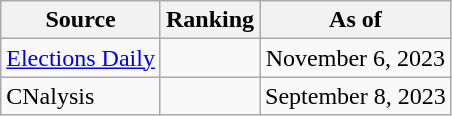<table class="wikitable" style="text-align:center">
<tr>
<th>Source</th>
<th>Ranking</th>
<th>As of</th>
</tr>
<tr>
<td align=left><a href='#'>Elections Daily</a></td>
<td></td>
<td>November 6, 2023</td>
</tr>
<tr>
<td align=left>CNalysis</td>
<td></td>
<td>September 8, 2023</td>
</tr>
</table>
